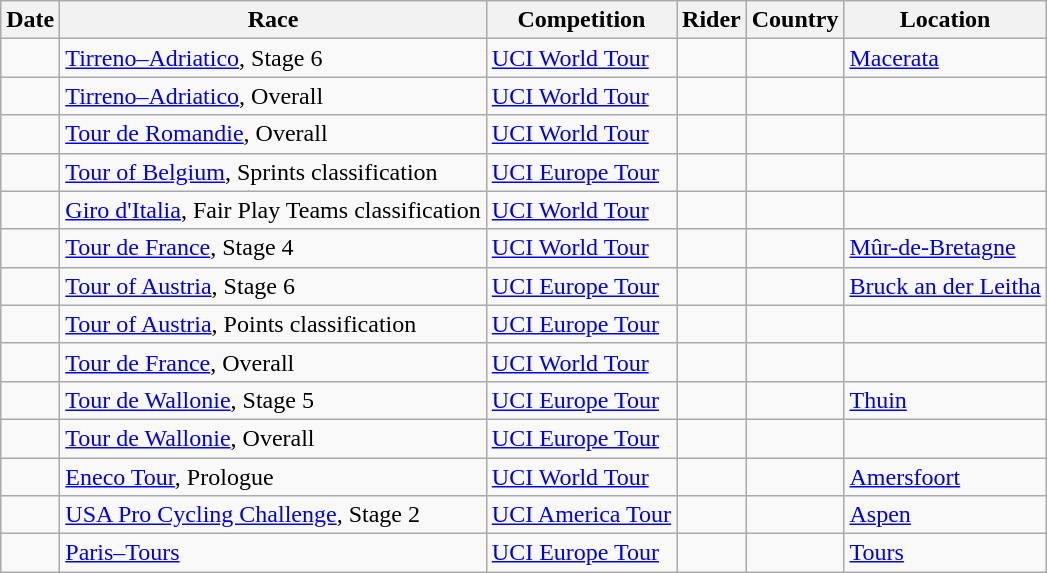<table class="wikitable sortable">
<tr>
<th>Date</th>
<th>Race</th>
<th>Competition</th>
<th>Rider</th>
<th>Country</th>
<th>Location</th>
</tr>
<tr>
<td></td>
<td><a href='#'>Tirreno–Adriatico</a>, Stage 6</td>
<td><a href='#'>UCI World Tour</a></td>
<td></td>
<td></td>
<td><a href='#'>Macerata</a></td>
</tr>
<tr>
<td></td>
<td><a href='#'>Tirreno–Adriatico</a>, Overall</td>
<td><a href='#'>UCI World Tour</a></td>
<td></td>
<td></td>
<td></td>
</tr>
<tr>
<td></td>
<td><a href='#'>Tour de Romandie</a>, Overall</td>
<td><a href='#'>UCI World Tour</a></td>
<td></td>
<td></td>
<td></td>
</tr>
<tr>
<td></td>
<td><a href='#'>Tour of Belgium</a>, Sprints classification</td>
<td><a href='#'>UCI Europe Tour</a></td>
<td></td>
<td></td>
<td></td>
</tr>
<tr>
<td></td>
<td><a href='#'>Giro d'Italia</a>, Fair Play Teams classification</td>
<td><a href='#'>UCI World Tour</a></td>
<td align="center"></td>
<td></td>
<td></td>
</tr>
<tr>
<td></td>
<td><a href='#'>Tour de France</a>, Stage 4</td>
<td><a href='#'>UCI World Tour</a></td>
<td></td>
<td></td>
<td><a href='#'>Mûr-de-Bretagne</a></td>
</tr>
<tr>
<td></td>
<td><a href='#'>Tour of Austria</a>, Stage 6</td>
<td><a href='#'>UCI Europe Tour</a></td>
<td></td>
<td></td>
<td><a href='#'>Bruck an der Leitha</a></td>
</tr>
<tr>
<td></td>
<td><a href='#'>Tour of Austria</a>, Points classification</td>
<td><a href='#'>UCI Europe Tour</a></td>
<td></td>
<td></td>
<td></td>
</tr>
<tr>
<td></td>
<td><a href='#'>Tour de France</a>, Overall</td>
<td><a href='#'>UCI World Tour</a></td>
<td></td>
<td></td>
<td></td>
</tr>
<tr>
<td></td>
<td><a href='#'>Tour de Wallonie</a>, Stage 5</td>
<td><a href='#'>UCI Europe Tour</a></td>
<td></td>
<td></td>
<td><a href='#'>Thuin</a></td>
</tr>
<tr>
<td></td>
<td><a href='#'>Tour de Wallonie</a>, Overall</td>
<td><a href='#'>UCI Europe Tour</a></td>
<td></td>
<td></td>
<td></td>
</tr>
<tr>
<td></td>
<td><a href='#'>Eneco Tour</a>, Prologue</td>
<td><a href='#'>UCI World Tour</a></td>
<td></td>
<td></td>
<td><a href='#'>Amersfoort</a></td>
</tr>
<tr>
<td></td>
<td><a href='#'>USA Pro Cycling Challenge</a>, Stage 2</td>
<td><a href='#'>UCI America Tour</a></td>
<td></td>
<td></td>
<td><a href='#'>Aspen</a></td>
</tr>
<tr>
<td></td>
<td><a href='#'>Paris–Tours</a></td>
<td><a href='#'>UCI Europe Tour</a></td>
<td></td>
<td></td>
<td><a href='#'>Tours</a></td>
</tr>
</table>
